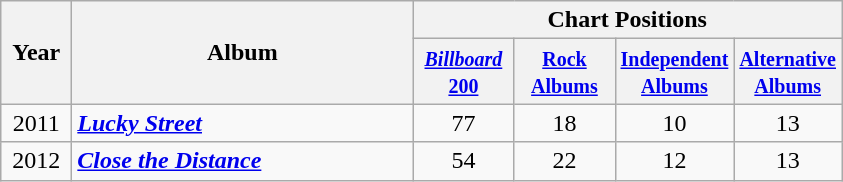<table class="wikitable" style="text-align:center;">
<tr>
<th style="width:40px;" rowspan="2">Year</th>
<th style="width:220px;" rowspan="2">Album</th>
<th colspan="4">Chart Positions</th>
</tr>
<tr>
<th style="width:60px;"><small><a href='#'><em>Billboard</em> 200</a></small></th>
<th style="width:60px;"><small><a href='#'>Rock Albums</a></small></th>
<th style="width:60px;"><small><a href='#'>Independent Albums</a></small></th>
<th style="width:60px;"><small><a href='#'>Alternative Albums</a></small></th>
</tr>
<tr>
<td>2011</td>
<td style="text-align:left;"><strong><em><a href='#'>Lucky Street</a></em></strong><br></td>
<td>77</td>
<td>18</td>
<td>10</td>
<td>13</td>
</tr>
<tr>
<td>2012</td>
<td style="text-align:left;"><strong><em><a href='#'>Close the Distance</a></em></strong><br></td>
<td>54</td>
<td>22</td>
<td>12</td>
<td>13</td>
</tr>
</table>
